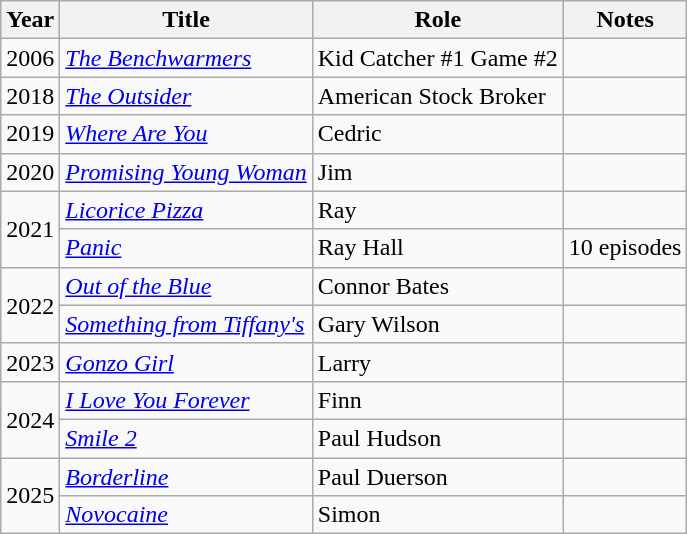<table class="wikitable sortable">
<tr>
<th>Year</th>
<th>Title</th>
<th>Role</th>
<th class="unsortable">Notes</th>
</tr>
<tr>
<td>2006</td>
<td><em><a href='#'>The Benchwarmers</a></em></td>
<td>Kid Catcher #1 Game #2</td>
<td></td>
</tr>
<tr>
<td>2018</td>
<td><em><a href='#'>The Outsider</a></em></td>
<td>American Stock Broker</td>
<td></td>
</tr>
<tr>
<td>2019</td>
<td><em><a href='#'>Where Are You</a></em></td>
<td>Cedric</td>
<td></td>
</tr>
<tr>
<td>2020</td>
<td><em><a href='#'>Promising Young Woman</a></em></td>
<td>Jim</td>
<td></td>
</tr>
<tr>
<td rowspan="2">2021</td>
<td><em><a href='#'>Licorice Pizza</a></em></td>
<td>Ray</td>
<td></td>
</tr>
<tr>
<td><em><a href='#'>Panic</a></em></td>
<td>Ray Hall</td>
<td>10 episodes</td>
</tr>
<tr>
<td rowspan="2">2022</td>
<td><em><a href='#'>Out of the Blue</a></em></td>
<td>Connor Bates</td>
<td></td>
</tr>
<tr>
<td><em><a href='#'>Something from Tiffany's</a></em></td>
<td>Gary Wilson</td>
<td></td>
</tr>
<tr>
<td>2023</td>
<td><em><a href='#'>Gonzo Girl</a></em></td>
<td>Larry</td>
<td></td>
</tr>
<tr>
<td rowspan="2">2024</td>
<td><em><a href='#'>I Love You Forever</a></em></td>
<td>Finn</td>
<td></td>
</tr>
<tr>
<td><em><a href='#'>Smile 2</a></em></td>
<td>Paul Hudson</td>
<td></td>
</tr>
<tr>
<td rowspan="2">2025</td>
<td><em><a href='#'>Borderline</a></em></td>
<td>Paul Duerson</td>
<td></td>
</tr>
<tr>
<td><em><a href='#'>Novocaine</a></em></td>
<td>Simon</td>
<td></td>
</tr>
</table>
